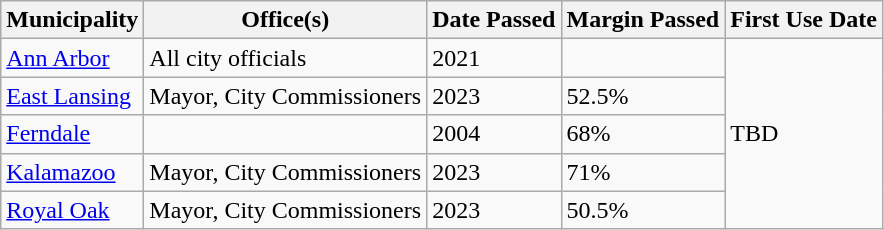<table class="wikitable">
<tr>
<th>Municipality</th>
<th>Office(s)</th>
<th>Date Passed</th>
<th>Margin Passed</th>
<th>First Use Date</th>
</tr>
<tr>
<td><a href='#'>Ann Arbor</a></td>
<td>All city officials</td>
<td>2021</td>
<td></td>
<td rowspan=5>TBD</td>
</tr>
<tr>
<td><a href='#'>East Lansing</a></td>
<td>Mayor, City Commissioners </td>
<td>2023</td>
<td>52.5%</td>
</tr>
<tr>
<td><a href='#'>Ferndale</a></td>
<td></td>
<td>2004</td>
<td>68%</td>
</tr>
<tr>
<td><a href='#'>Kalamazoo</a></td>
<td>Mayor, City Commissioners </td>
<td>2023</td>
<td>71%</td>
</tr>
<tr>
<td><a href='#'>Royal Oak</a></td>
<td>Mayor, City Commissioners </td>
<td>2023</td>
<td>50.5%</td>
</tr>
</table>
